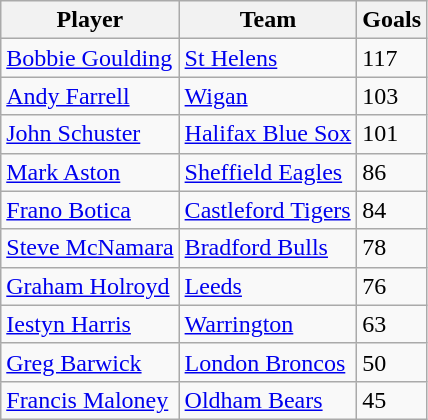<table class="wikitable" style="text-align:centre;">
<tr>
<th>Player</th>
<th>Team</th>
<th>Goals</th>
</tr>
<tr>
<td><a href='#'>Bobbie Goulding</a></td>
<td><a href='#'>St Helens</a></td>
<td>117</td>
</tr>
<tr>
<td><a href='#'>Andy Farrell</a></td>
<td><a href='#'>Wigan</a></td>
<td>103</td>
</tr>
<tr>
<td><a href='#'>John Schuster</a></td>
<td><a href='#'>Halifax Blue Sox</a></td>
<td>101</td>
</tr>
<tr>
<td><a href='#'>Mark Aston</a></td>
<td><a href='#'>Sheffield Eagles</a></td>
<td>86</td>
</tr>
<tr>
<td><a href='#'>Frano Botica</a></td>
<td><a href='#'>Castleford Tigers</a></td>
<td>84</td>
</tr>
<tr>
<td><a href='#'>Steve McNamara</a></td>
<td><a href='#'>Bradford Bulls</a></td>
<td>78</td>
</tr>
<tr>
<td><a href='#'>Graham Holroyd</a></td>
<td><a href='#'>Leeds</a></td>
<td>76</td>
</tr>
<tr>
<td><a href='#'>Iestyn Harris</a></td>
<td><a href='#'>Warrington</a></td>
<td>63</td>
</tr>
<tr>
<td><a href='#'>Greg Barwick</a></td>
<td><a href='#'>London Broncos</a></td>
<td>50</td>
</tr>
<tr>
<td><a href='#'>Francis Maloney</a></td>
<td><a href='#'>Oldham Bears</a></td>
<td>45</td>
</tr>
</table>
